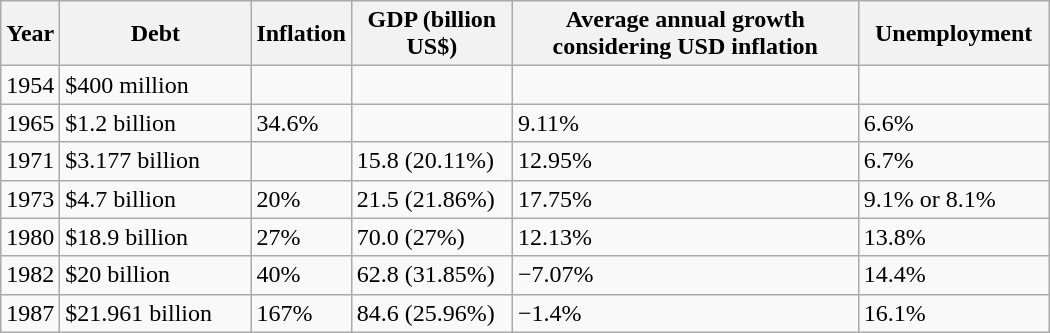<table class="wikitable" align="right" width="700px">
<tr>
<th>Year</th>
<th style="width:120px">Debt</th>
<th>Inflation</th>
<th style="width:100px">GDP (billion US$)</th>
<th>Average annual growth considering USD inflation</th>
<th style="width:120px">Unemployment</th>
</tr>
<tr>
<td>1954</td>
<td>$400 million</td>
<td></td>
<td></td>
<td></td>
<td></td>
</tr>
<tr>
<td>1965</td>
<td>$1.2 billion</td>
<td>34.6%</td>
<td></td>
<td>9.11%</td>
<td>6.6%</td>
</tr>
<tr>
<td>1971</td>
<td>$3.177 billion</td>
<td></td>
<td>15.8 (20.11%)</td>
<td>12.95%</td>
<td>6.7%</td>
</tr>
<tr>
<td>1973</td>
<td>$4.7 billion</td>
<td>20%</td>
<td>21.5 (21.86%)</td>
<td>17.75%</td>
<td>9.1% or 8.1%</td>
</tr>
<tr>
<td>1980</td>
<td>$18.9 billion</td>
<td>27%</td>
<td>70.0 (27%)</td>
<td>12.13%</td>
<td>13.8%</td>
</tr>
<tr>
<td>1982</td>
<td>$20 billion</td>
<td>40%</td>
<td>62.8 (31.85%)</td>
<td>−7.07%</td>
<td>14.4%</td>
</tr>
<tr>
<td>1987</td>
<td>$21.961 billion</td>
<td>167%</td>
<td>84.6 (25.96%)</td>
<td>−1.4%</td>
<td>16.1%</td>
</tr>
</table>
